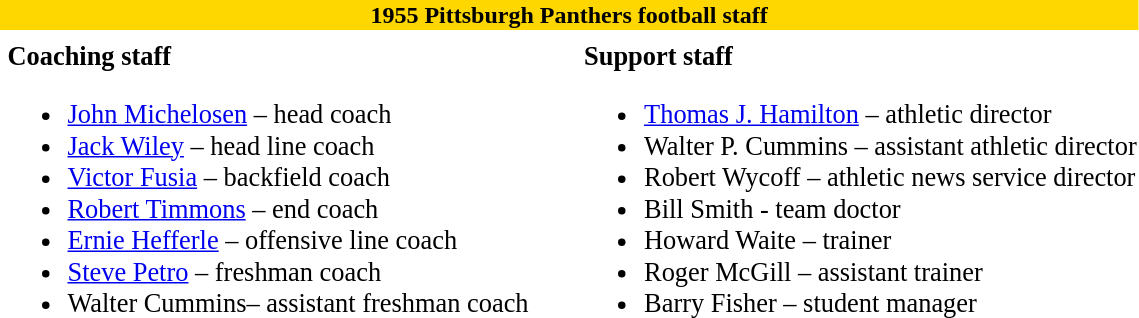<table class="toccolours" style="text-align: left;">
<tr>
<th colspan="10" style="background:gold; color:dark blue; text-align: center;"><strong>1955 Pittsburgh Panthers football staff</strong></th>
</tr>
<tr>
<td colspan="10" align="right"></td>
</tr>
<tr>
<td valign="top"></td>
<td style="font-size: 110%;" valign="top"><strong>Coaching staff</strong><br><ul><li><a href='#'>John Michelosen</a> – head coach</li><li><a href='#'>Jack Wiley</a> – head line coach</li><li><a href='#'>Victor Fusia</a> – backfield coach</li><li><a href='#'>Robert Timmons</a> – end coach</li><li><a href='#'>Ernie Hefferle</a> – offensive line coach</li><li><a href='#'>Steve Petro</a> – freshman coach</li><li>Walter Cummins– assistant freshman coach</li></ul></td>
<td width="25"> </td>
<td valign="top"></td>
<td style="font-size: 110%;" valign="top"><strong>Support staff</strong><br><ul><li><a href='#'>Thomas J. Hamilton</a> – athletic director</li><li>Walter P. Cummins – assistant athletic director</li><li>Robert Wycoff – athletic news service director</li><li>Bill Smith - team doctor</li><li>Howard Waite – trainer</li><li>Roger McGill – assistant trainer</li><li>Barry Fisher – student manager</li></ul></td>
</tr>
</table>
